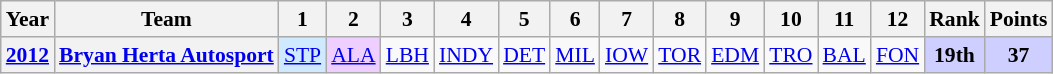<table class="wikitable" style="text-align:center; font-size:90%">
<tr>
<th>Year</th>
<th>Team</th>
<th>1</th>
<th>2</th>
<th>3</th>
<th>4</th>
<th>5</th>
<th>6</th>
<th>7</th>
<th>8</th>
<th>9</th>
<th>10</th>
<th>11</th>
<th>12</th>
<th>Rank</th>
<th>Points</th>
</tr>
<tr>
<th><a href='#'>2012</a></th>
<th><a href='#'>Bryan Herta Autosport</a></th>
<td style="background:#CFEAFF;"><a href='#'>STP</a><br></td>
<td style="background:#EFCFFF;"><a href='#'>ALA</a><br></td>
<td><a href='#'>LBH</a></td>
<td><a href='#'>INDY</a></td>
<td><a href='#'>DET</a></td>
<td><a href='#'>MIL</a></td>
<td><a href='#'>IOW</a></td>
<td><a href='#'>TOR</a></td>
<td><a href='#'>EDM</a></td>
<td><a href='#'>TRO</a></td>
<td><a href='#'>BAL</a></td>
<td><a href='#'>FON</a></td>
<th style="background:#CFCFFF;">19th</th>
<th style="background:#CFCFFF;">37</th>
</tr>
</table>
